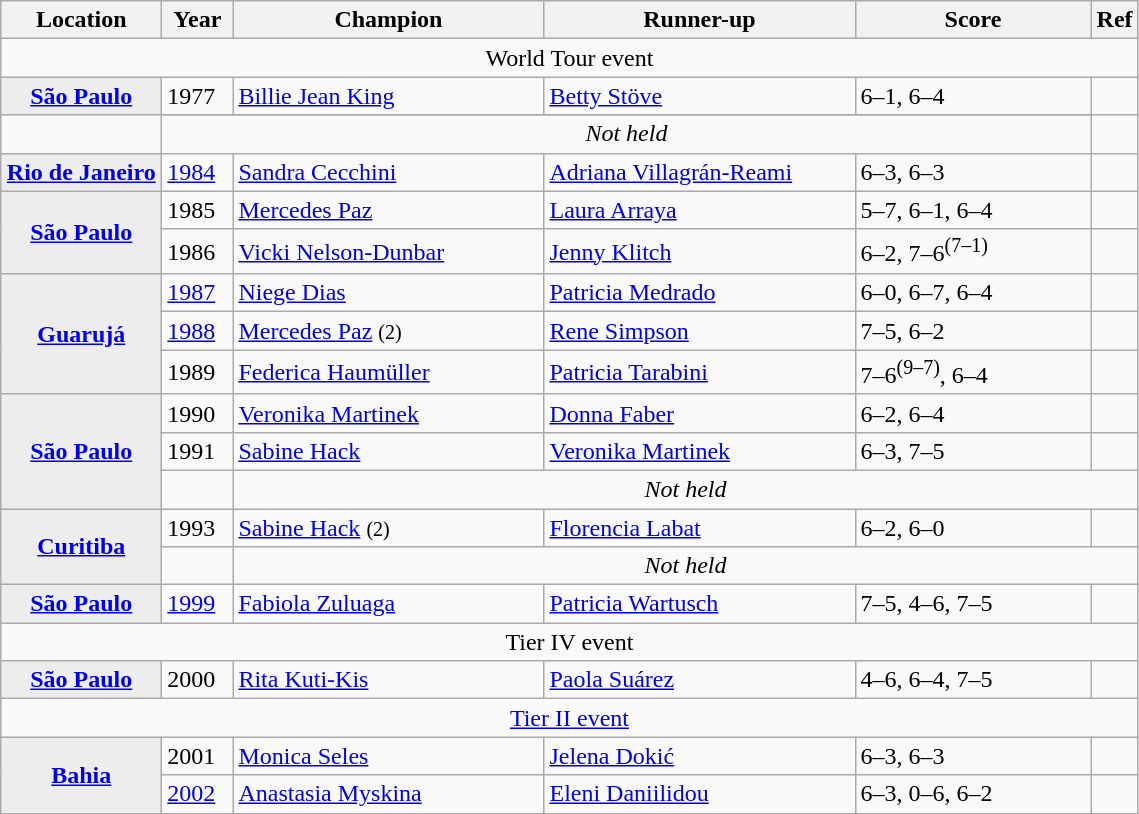<table class="wikitable">
<tr>
<th style="width:100px">Location</th>
<th style="width:40px">Year</th>
<th style="width:200px">Champion</th>
<th style="width:200px">Runner-up</th>
<th style="width:150px" class="unsortable">Score</th>
<th>Ref</th>
</tr>
<tr>
<td colspan="6" align="center">World Tour event</td>
</tr>
<tr>
<th rowspan="2" style="background:#ededed"><a href='#'>São Paulo</a></th>
<td>1977</td>
<td> <a href='#'>Billie Jean King</a></td>
<td> <a href='#'>Betty Stöve</a></td>
<td>6–1, 6–4</td>
<td></td>
</tr>
<tr bgcolor=>
</tr>
<tr>
<td></td>
<td colspan=4 align=center><em>Not held</em></td>
</tr>
<tr>
<th rowspan="1" style="background:#ededed"><a href='#'>Rio de Janeiro</a></th>
<td><a href='#'>1984</a></td>
<td> <a href='#'>Sandra Cecchini</a></td>
<td> <a href='#'>Adriana Villagrán-Reami</a></td>
<td>6–3, 6–3</td>
<td></td>
</tr>
<tr>
<th rowspan="2" style="background:#ededed"><a href='#'>São Paulo</a></th>
<td>1985</td>
<td> <a href='#'>Mercedes Paz</a></td>
<td> <a href='#'>Laura Arraya</a></td>
<td>5–7, 6–1, 6–4</td>
<td></td>
</tr>
<tr>
<td>1986</td>
<td> <a href='#'>Vicki Nelson-Dunbar</a></td>
<td> <a href='#'>Jenny Klitch</a></td>
<td>6–2, 7–6<sup>(7–1)</sup></td>
<td></td>
</tr>
<tr>
<th rowspan="3" style="background:#ededed"><a href='#'>Guarujá</a></th>
<td><a href='#'>1987</a></td>
<td> <a href='#'>Niege Dias</a></td>
<td> <a href='#'>Patricia Medrado</a></td>
<td>6–0, 6–7, 6–4</td>
<td></td>
</tr>
<tr>
<td><a href='#'>1988</a></td>
<td> <a href='#'>Mercedes Paz</a> <small>(2)</small></td>
<td> <a href='#'>Rene Simpson</a></td>
<td>7–5, 6–2</td>
<td></td>
</tr>
<tr>
<td>1989</td>
<td> <a href='#'>Federica Haumüller</a></td>
<td> <a href='#'>Patricia Tarabini</a></td>
<td>7–6<sup>(9–7)</sup>, 6–4</td>
<td></td>
</tr>
<tr>
<th rowspan="3" style="background:#ededed"><a href='#'>São Paulo</a></th>
<td>1990</td>
<td> <a href='#'>Veronika Martinek</a></td>
<td> <a href='#'>Donna Faber</a></td>
<td>6–2, 6–4</td>
<td></td>
</tr>
<tr>
<td>1991</td>
<td> <a href='#'>Sabine Hack</a></td>
<td> <a href='#'>Veronika Martinek</a></td>
<td>6–3, 7–5</td>
<td></td>
</tr>
<tr>
<td></td>
<td colspan=4 align=center><em>Not held</em></td>
</tr>
<tr>
<th rowspan="2" style="background:#ededed"><a href='#'>Curitiba</a></th>
<td>1993</td>
<td> <a href='#'>Sabine Hack</a> <small>(2)</small></td>
<td> <a href='#'>Florencia Labat</a></td>
<td>6–2, 6–0</td>
<td></td>
</tr>
<tr>
<td></td>
<td colspan=4 align=center><em>Not held</em></td>
</tr>
<tr>
<th style="background:#ededed"><a href='#'>São Paulo</a></th>
<td><a href='#'>1999</a></td>
<td> <a href='#'>Fabiola Zuluaga</a></td>
<td> <a href='#'>Patricia Wartusch</a></td>
<td>7–5, 4–6, 7–5</td>
<td></td>
</tr>
<tr>
<td colspan="6" align="center">Tier IV event</td>
</tr>
<tr>
<th style="background:#ededed"><a href='#'>São Paulo</a></th>
<td>2000</td>
<td> <a href='#'>Rita Kuti-Kis</a></td>
<td> <a href='#'>Paola Suárez</a></td>
<td>4–6, 6–4, 7–5</td>
<td></td>
</tr>
<tr bgcolor=>
<td colspan="6" align="center"><a href='#'>Tier II event</a></td>
</tr>
<tr>
<th rowspan="3" style="background:#ededed"><a href='#'>Bahia</a></th>
<td>2001</td>
<td> <a href='#'>Monica Seles</a></td>
<td> <a href='#'>Jelena Dokić</a></td>
<td>6–3, 6–3</td>
<td></td>
</tr>
<tr>
<td><a href='#'>2002</a></td>
<td> <a href='#'>Anastasia Myskina</a></td>
<td> <a href='#'>Eleni Daniilidou</a></td>
<td>6–3, 0–6, 6–2</td>
<td></td>
</tr>
<tr>
</tr>
<tr bgcolor=>
</tr>
</table>
